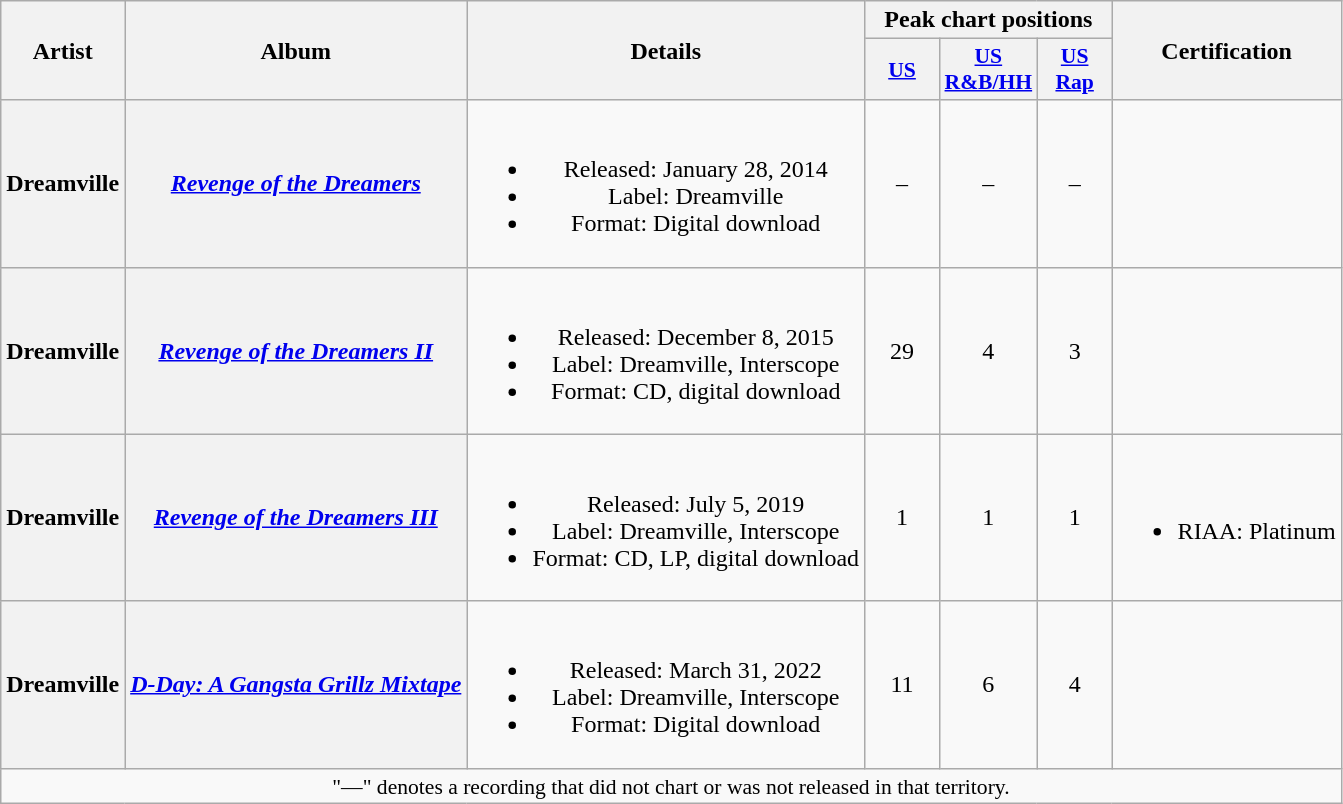<table class="wikitable plainrowheaders" style="text-align:center;">
<tr>
<th rowspan="2">Artist</th>
<th rowspan="2">Album</th>
<th rowspan="2">Details</th>
<th scope="col" colspan="3">Peak chart positions</th>
<th rowspan="2">Certification</th>
</tr>
<tr>
<th scope="col" style="width:3em;font-size:90%;"><a href='#'>US</a></th>
<th scope="col" style="width:3em;font-size:90%;"><a href='#'>US<br>R&B/HH</a><br></th>
<th scope="col" style="width:3em;font-size:90%;"><a href='#'>US<br>Rap</a><br></th>
</tr>
<tr>
<th scope="row">Dreamville</th>
<th scope="row"><em><a href='#'>Revenge of the Dreamers</a></em></th>
<td><br><ul><li>Released: January 28, 2014</li><li>Label: Dreamville</li><li>Format: Digital download</li></ul></td>
<td>–</td>
<td>–</td>
<td>–</td>
<td></td>
</tr>
<tr>
<th scope="row">Dreamville</th>
<th scope="row"><em><a href='#'>Revenge of the Dreamers II</a></em></th>
<td><br><ul><li>Released: December 8, 2015</li><li>Label: Dreamville, Interscope</li><li>Format: CD, digital download</li></ul></td>
<td>29</td>
<td>4</td>
<td>3</td>
<td></td>
</tr>
<tr>
<th scope="row">Dreamville</th>
<th scope="row"><em><a href='#'>Revenge of the Dreamers III</a></em></th>
<td><br><ul><li>Released: July 5, 2019</li><li>Label: Dreamville, Interscope</li><li>Format: CD, LP, digital download</li></ul></td>
<td>1</td>
<td>1</td>
<td>1</td>
<td><br><ul><li>RIAA: Platinum</li></ul></td>
</tr>
<tr>
<th scope="row">Dreamville</th>
<th scope="row"><em><a href='#'>D-Day: A Gangsta Grillz Mixtape</a></em></th>
<td><br><ul><li>Released: March 31, 2022</li><li>Label: Dreamville, Interscope</li><li>Format: Digital download</li></ul></td>
<td>11</td>
<td>6</td>
<td>4</td>
<td></td>
</tr>
<tr>
<td colspan="14" style="font-size:90%">"—" denotes a recording that did not chart or was not released in that territory.</td>
</tr>
</table>
